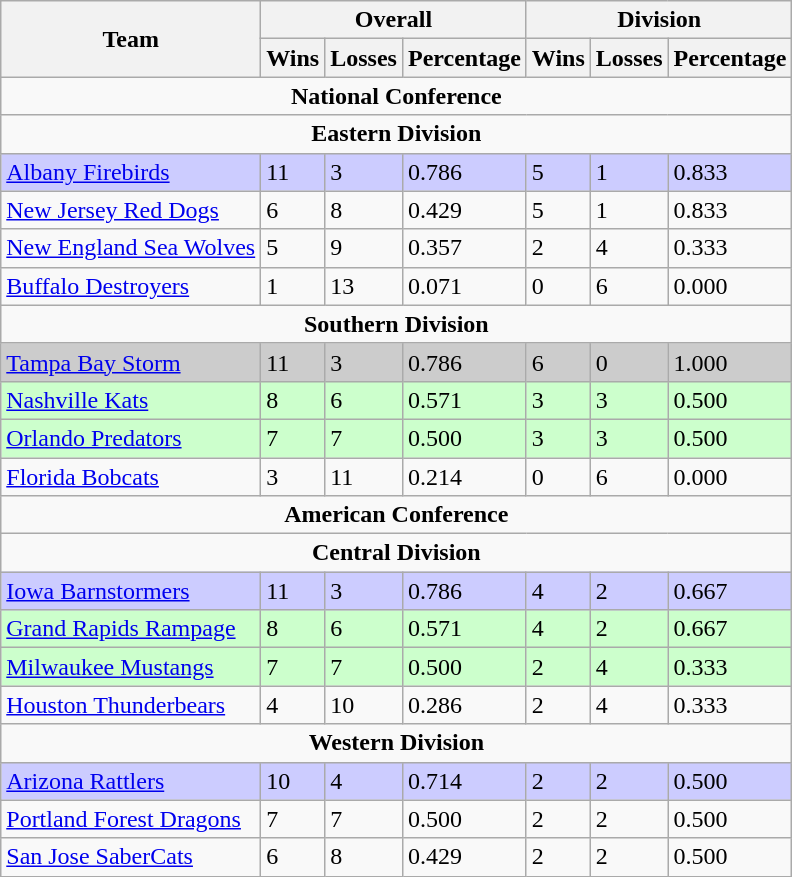<table class="wikitable">
<tr>
<th rowspan="2" align="center">Team</th>
<th colspan="3" align="center">Overall</th>
<th colspan="3" align="center">Division</th>
</tr>
<tr>
<th>Wins</th>
<th>Losses</th>
<th>Percentage</th>
<th>Wins</th>
<th>Losses</th>
<th>Percentage</th>
</tr>
<tr>
<td colspan="7" align="center"><strong>National Conference</strong></td>
</tr>
<tr>
<td colspan="7" align="center"><strong>Eastern Division</strong></td>
</tr>
<tr bgcolor=#ccccff>
<td><a href='#'>Albany Firebirds</a></td>
<td>11</td>
<td>3</td>
<td>0.786</td>
<td>5</td>
<td>1</td>
<td>0.833</td>
</tr>
<tr>
<td><a href='#'>New Jersey Red Dogs</a></td>
<td>6</td>
<td>8</td>
<td>0.429</td>
<td>5</td>
<td>1</td>
<td>0.833</td>
</tr>
<tr>
<td><a href='#'>New England Sea Wolves</a></td>
<td>5</td>
<td>9</td>
<td>0.357</td>
<td>2</td>
<td>4</td>
<td>0.333</td>
</tr>
<tr>
<td><a href='#'>Buffalo Destroyers</a></td>
<td>1</td>
<td>13</td>
<td>0.071</td>
<td>0</td>
<td>6</td>
<td>0.000</td>
</tr>
<tr>
<td colspan="7" align="center"><strong>Southern Division</strong></td>
</tr>
<tr bgcolor=#cccccc>
<td><a href='#'>Tampa Bay Storm</a></td>
<td>11</td>
<td>3</td>
<td>0.786</td>
<td>6</td>
<td>0</td>
<td>1.000</td>
</tr>
<tr bgcolor=#ccffcc>
<td><a href='#'>Nashville Kats</a></td>
<td>8</td>
<td>6</td>
<td>0.571</td>
<td>3</td>
<td>3</td>
<td>0.500</td>
</tr>
<tr bgcolor=#ccffcc>
<td><a href='#'>Orlando Predators</a></td>
<td>7</td>
<td>7</td>
<td>0.500</td>
<td>3</td>
<td>3</td>
<td>0.500</td>
</tr>
<tr>
<td><a href='#'>Florida Bobcats</a></td>
<td>3</td>
<td>11</td>
<td>0.214</td>
<td>0</td>
<td>6</td>
<td>0.000</td>
</tr>
<tr>
<td colspan="7" align="center"><strong>American Conference</strong></td>
</tr>
<tr>
<td colspan="7" align="center"><strong>Central Division</strong></td>
</tr>
<tr bgcolor=#ccccff>
<td><a href='#'>Iowa Barnstormers</a></td>
<td>11</td>
<td>3</td>
<td>0.786</td>
<td>4</td>
<td>2</td>
<td>0.667</td>
</tr>
<tr bgcolor=#ccffcc>
<td><a href='#'>Grand Rapids Rampage</a></td>
<td>8</td>
<td>6</td>
<td>0.571</td>
<td>4</td>
<td>2</td>
<td>0.667</td>
</tr>
<tr bgcolor=#ccffcc>
<td><a href='#'>Milwaukee Mustangs</a></td>
<td>7</td>
<td>7</td>
<td>0.500</td>
<td>2</td>
<td>4</td>
<td>0.333</td>
</tr>
<tr>
<td><a href='#'>Houston Thunderbears</a></td>
<td>4</td>
<td>10</td>
<td>0.286</td>
<td>2</td>
<td>4</td>
<td>0.333</td>
</tr>
<tr>
<td colspan="7" align="center"><strong>Western Division</strong></td>
</tr>
<tr bgcolor=#ccccff>
<td><a href='#'>Arizona Rattlers</a></td>
<td>10</td>
<td>4</td>
<td>0.714</td>
<td>2</td>
<td>2</td>
<td>0.500</td>
</tr>
<tr>
<td><a href='#'>Portland Forest Dragons</a></td>
<td>7</td>
<td>7</td>
<td>0.500</td>
<td>2</td>
<td>2</td>
<td>0.500</td>
</tr>
<tr>
<td><a href='#'>San Jose SaberCats</a></td>
<td>6</td>
<td>8</td>
<td>0.429</td>
<td>2</td>
<td>2</td>
<td>0.500</td>
</tr>
</table>
